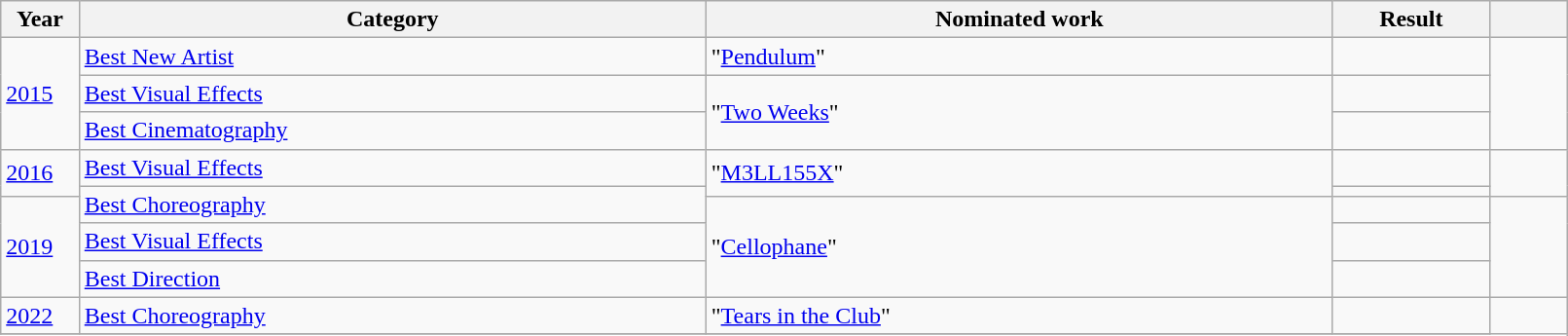<table class="wikitable" style="width:85%;">
<tr>
<th width=5%>Year</th>
<th style="width:40%;">Category</th>
<th style="width:40%;">Nominated work</th>
<th style="width:10%;">Result</th>
<th width=5%></th>
</tr>
<tr>
<td rowspan="3"><a href='#'>2015</a></td>
<td><a href='#'>Best New Artist</a></td>
<td>"<a href='#'>Pendulum</a>"</td>
<td></td>
<td rowspan=3></td>
</tr>
<tr>
<td><a href='#'>Best Visual Effects</a></td>
<td rowspan="2">"<a href='#'>Two Weeks</a>"</td>
<td></td>
</tr>
<tr>
<td><a href='#'>Best Cinematography</a></td>
<td></td>
</tr>
<tr>
<td rowspan="2"><a href='#'>2016</a></td>
<td><a href='#'>Best Visual Effects</a></td>
<td rowspan="2">"<a href='#'>M3LL155X</a>"</td>
<td></td>
<td rowspan="2"></td>
</tr>
<tr>
<td rowspan=2><a href='#'>Best Choreography</a></td>
<td></td>
</tr>
<tr>
<td rowspan="3"><a href='#'>2019</a></td>
<td rowspan="3">"<a href='#'>Cellophane</a>"</td>
<td></td>
<td rowspan=3></td>
</tr>
<tr>
<td><a href='#'>Best Visual Effects</a></td>
<td></td>
</tr>
<tr>
<td><a href='#'>Best Direction</a></td>
<td></td>
</tr>
<tr>
<td><a href='#'>2022</a></td>
<td><a href='#'>Best Choreography</a></td>
<td>"<a href='#'>Tears in the Club</a>" </td>
<td></td>
<td rowspan="7" style="text-align:center;"></td>
</tr>
<tr>
</tr>
</table>
